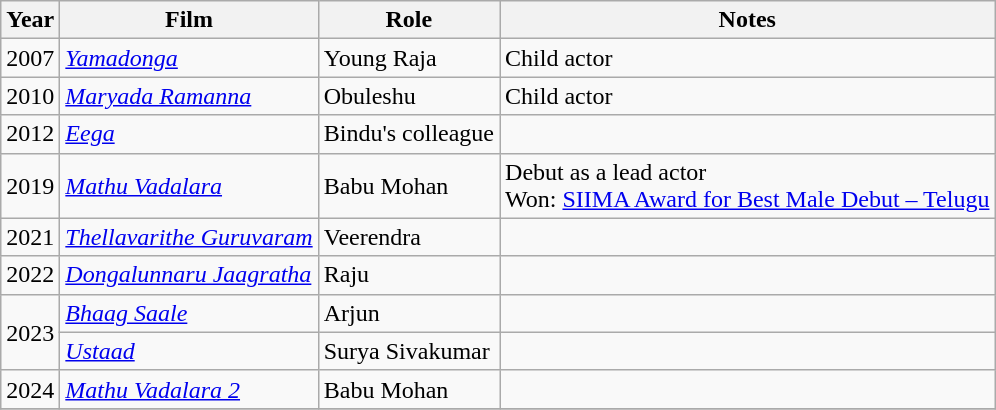<table class="wikitable sortable">
<tr>
<th>Year</th>
<th>Film</th>
<th>Role</th>
<th>Notes</th>
</tr>
<tr>
<td>2007</td>
<td><em><a href='#'>Yamadonga</a></em></td>
<td>Young Raja</td>
<td>Child actor</td>
</tr>
<tr>
<td>2010</td>
<td><em><a href='#'>Maryada Ramanna</a></em></td>
<td>Obuleshu</td>
<td>Child actor</td>
</tr>
<tr>
<td>2012</td>
<td><em><a href='#'>Eega</a></em></td>
<td>Bindu's colleague</td>
<td></td>
</tr>
<tr>
<td>2019</td>
<td><em><a href='#'>Mathu Vadalara</a></em></td>
<td>Babu Mohan</td>
<td>Debut as a lead actor<br>Won: <a href='#'>SIIMA Award for Best Male Debut – Telugu</a></td>
</tr>
<tr>
<td>2021</td>
<td><em><a href='#'>Thellavarithe Guruvaram</a></em></td>
<td>Veerendra</td>
<td></td>
</tr>
<tr>
<td>2022</td>
<td><em><a href='#'>Dongalunnaru Jaagratha</a></em></td>
<td>Raju</td>
<td></td>
</tr>
<tr>
<td rowspan="2">2023</td>
<td><em><a href='#'>Bhaag Saale</a></em></td>
<td>Arjun</td>
<td></td>
</tr>
<tr>
<td><em><a href='#'>Ustaad</a></em></td>
<td>Surya Sivakumar</td>
<td></td>
</tr>
<tr>
<td>2024</td>
<td><em><a href='#'>Mathu Vadalara 2</a></em></td>
<td>Babu Mohan</td>
<td></td>
</tr>
<tr>
</tr>
</table>
